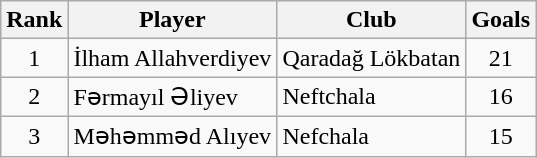<table class="wikitable" style="text-align:center">
<tr>
<th>Rank</th>
<th>Player</th>
<th>Club</th>
<th>Goals</th>
</tr>
<tr>
<td rowspan="1">1</td>
<td align="left"> İlham Allahverdiyev</td>
<td align="left">Qaradağ Lökbatan</td>
<td rowspan="1">21</td>
</tr>
<tr>
<td rowspan="1">2</td>
<td align="left"> Fərmayıl Əliyev</td>
<td align="left">Neftchala</td>
<td rowspan="1">16</td>
</tr>
<tr>
<td rowspan="1">3</td>
<td align="left"> Məhəmməd Alıyev</td>
<td align="left">Nefchala</td>
<td rowspan="1">15</td>
</tr>
</table>
